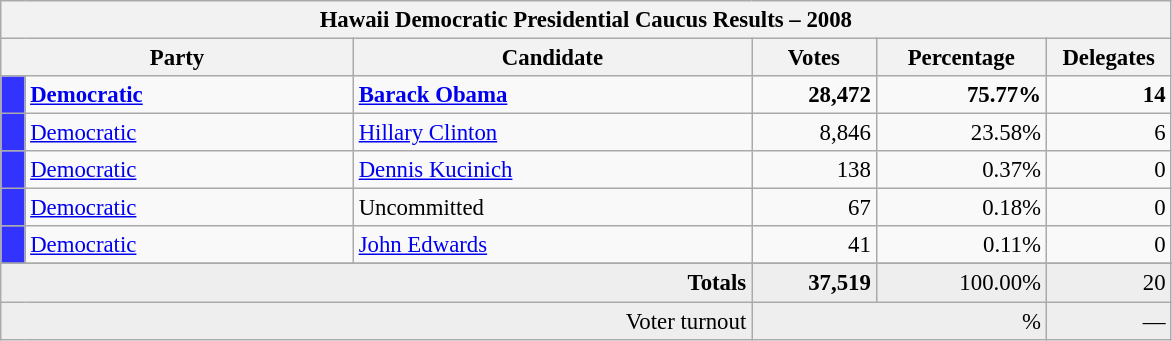<table class="wikitable" style="font-size:95%;">
<tr>
<th colspan="7">Hawaii Democratic Presidential Caucus Results – 2008</th>
</tr>
<tr>
<th colspan="2" style="width: 15em">Party</th>
<th style="width: 17em">Candidate</th>
<th style="width: 5em">Votes</th>
<th style="width: 7em">Percentage</th>
<th style="width: 5em">Delegates</th>
</tr>
<tr>
<th style="background-color:#3333FF; width: 3px"></th>
<td style="width: 130px"><strong><a href='#'>Democratic</a></strong></td>
<td><strong><a href='#'>Barack Obama</a></strong></td>
<td align="right"><strong>28,472</strong></td>
<td align="right"><strong>75.77%</strong></td>
<td align="right"><strong>14</strong></td>
</tr>
<tr>
<th style="background-color:#3333FF; width: 3px"></th>
<td style="width: 130px"><a href='#'>Democratic</a></td>
<td><a href='#'>Hillary Clinton</a></td>
<td align="right">8,846</td>
<td align="right">23.58%</td>
<td align="right">6</td>
</tr>
<tr>
<th style="background-color:#3333FF; width: 3px"></th>
<td style="width: 130px"><a href='#'>Democratic</a></td>
<td><a href='#'>Dennis Kucinich</a></td>
<td align="right">138</td>
<td align="right">0.37%</td>
<td align="right">0</td>
</tr>
<tr>
<th style="background-color:#3333FF; width: 3px"></th>
<td style="width: 130px"><a href='#'>Democratic</a></td>
<td>Uncommitted</td>
<td align="right">67</td>
<td align="right">0.18%</td>
<td align="right">0</td>
</tr>
<tr>
<th style="background-color:#3333FF; width: 3px"></th>
<td style="width: 130px"><a href='#'>Democratic</a></td>
<td><a href='#'>John Edwards</a></td>
<td align="right">41</td>
<td align="right">0.11%</td>
<td align="right">0</td>
</tr>
<tr>
</tr>
<tr bgcolor="#EEEEEE">
<td colspan="3" align="right"><strong>Totals</strong></td>
<td align="right"><strong>37,519<em></td>
<td align="right"></strong>100.00%<strong></td>
<td align="right"></strong>20<strong></td>
</tr>
<tr bgcolor="#EEEEEE">
<td colspan="3" align="right">Voter turnout</td>
<td colspan="2" align="right">%</td>
<td align="right">—</td>
</tr>
</table>
